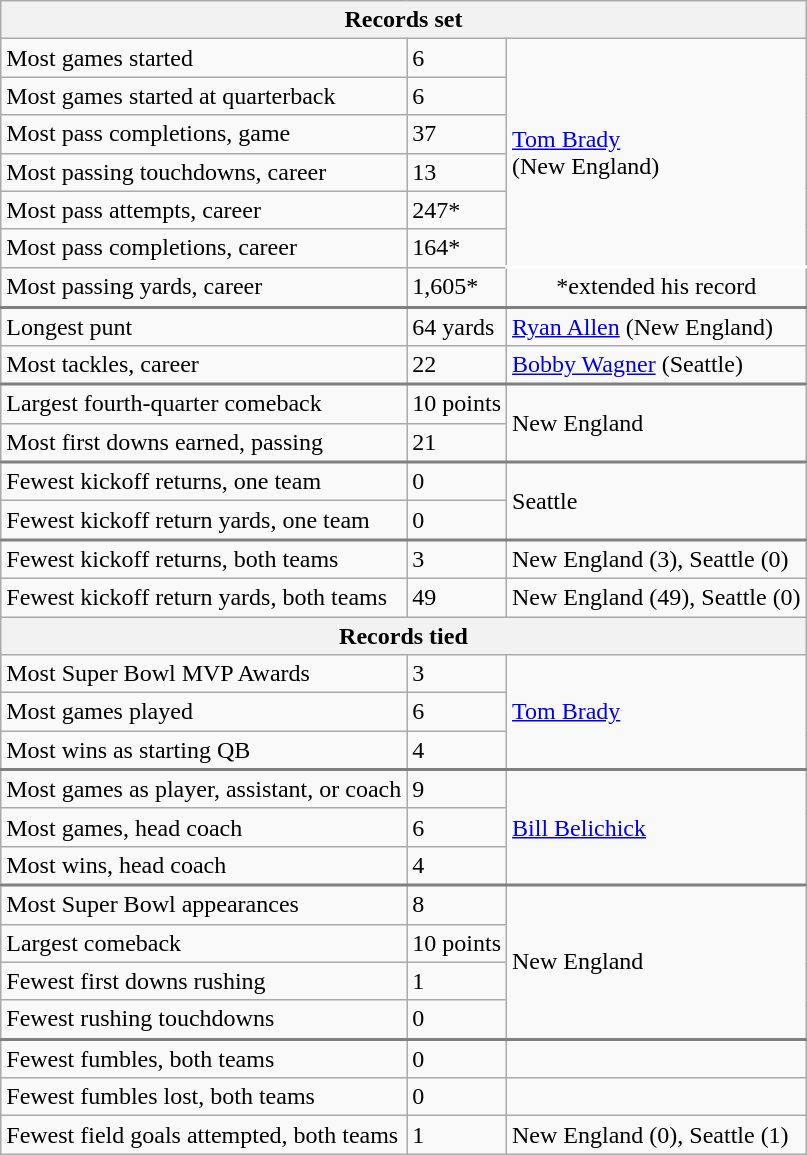<table class="wikitable">
<tr>
<th colspan=3>Records set</th>
</tr>
<tr>
<td>Most games started</td>
<td>6</td>
<td rowspan=6 style="border-bottom: 2px solid white"><a href='#'>Tom Brady</a><br>(New England)</td>
</tr>
<tr>
<td>Most games started at quarterback</td>
<td>6</td>
</tr>
<tr>
<td>Most pass completions, game</td>
<td>37</td>
</tr>
<tr>
<td>Most passing touchdowns, career</td>
<td>13</td>
</tr>
<tr>
<td>Most pass attempts, career</td>
<td>247*</td>
</tr>
<tr>
<td>Most pass completions, career</td>
<td>164*</td>
</tr>
<tr style="border-bottom: 2px solid gray">
<td>Most passing yards, career</td>
<td>1,605*</td>
<td style="border-top: 2px solid white" align=center>*extended his record</td>
</tr>
<tr>
<td>Longest punt</td>
<td>64 yards</td>
<td><a href='#'>Ryan Allen</a> (New England)</td>
</tr>
<tr style="border-bottom: 2px solid gray">
<td>Most tackles, career</td>
<td>22</td>
<td><a href='#'>Bobby Wagner</a> (Seattle)</td>
</tr>
<tr>
<td>Largest fourth-quarter comeback</td>
<td>10 points</td>
<td rowspan=2>New England</td>
</tr>
<tr style="border-bottom: 2px solid gray">
<td>Most first downs earned, passing</td>
<td>21</td>
</tr>
<tr>
<td>Fewest kickoff returns, one team</td>
<td>0</td>
<td rowspan=2>Seattle</td>
</tr>
<tr style="border-bottom: 2px solid gray">
<td>Fewest kickoff return yards, one team</td>
<td>0</td>
</tr>
<tr>
<td>Fewest kickoff returns, both teams</td>
<td>3</td>
<td>New England (3), Seattle (0)</td>
</tr>
<tr>
<td>Fewest kickoff return yards, both teams</td>
<td>49</td>
<td>New England (49), Seattle (0)</td>
</tr>
<tr>
<th colspan=3>Records tied</th>
</tr>
<tr>
<td>Most Super Bowl MVP Awards</td>
<td>3</td>
<td rowspan=3><a href='#'>Tom Brady</a></td>
</tr>
<tr>
<td>Most games played</td>
<td>6</td>
</tr>
<tr style="border-bottom: 2px solid gray">
<td>Most wins as starting QB</td>
<td>4</td>
</tr>
<tr>
<td>Most games as player, assistant, or coach</td>
<td>9</td>
<td rowspan=3><a href='#'>Bill Belichick</a></td>
</tr>
<tr>
<td>Most games, head coach</td>
<td>6</td>
</tr>
<tr style="border-bottom: 2px solid gray">
<td>Most wins, head coach</td>
<td>4</td>
</tr>
<tr>
<td>Most Super Bowl appearances</td>
<td>8</td>
<td rowspan=4>New England</td>
</tr>
<tr>
<td>Largest comeback</td>
<td>10 points</td>
</tr>
<tr>
<td>Fewest first downs rushing</td>
<td>1</td>
</tr>
<tr style="border-bottom: 2px solid gray">
<td>Fewest rushing touchdowns</td>
<td>0</td>
</tr>
<tr>
<td>Fewest fumbles, both teams</td>
<td>0</td>
<td> </td>
</tr>
<tr>
<td>Fewest fumbles lost, both teams</td>
<td>0</td>
<td> </td>
</tr>
<tr>
<td>Fewest field goals attempted, both teams</td>
<td>1</td>
<td>New England (0), Seattle (1)</td>
</tr>
</table>
